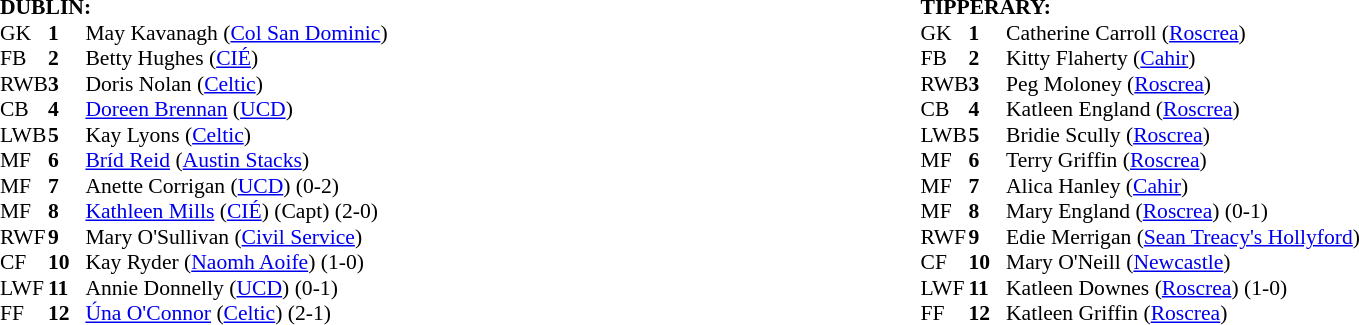<table width="100%">
<tr>
<td valign="top" width="50%"><br><table style="font-size: 90%" cellspacing="0" cellpadding="0" align=center>
<tr>
<td colspan="4"><strong>DUBLIN:</strong></td>
</tr>
<tr>
<th width="25"></th>
<th width="25"></th>
</tr>
<tr>
<td>GK</td>
<td><strong>1</strong></td>
<td>May Kavanagh (<a href='#'>Col San Dominic</a>)</td>
</tr>
<tr>
<td>FB</td>
<td><strong>2</strong></td>
<td>Betty Hughes (<a href='#'>CIÉ</a>)</td>
</tr>
<tr>
<td>RWB</td>
<td><strong>3</strong></td>
<td>Doris Nolan (<a href='#'>Celtic</a>)</td>
</tr>
<tr>
<td>CB</td>
<td><strong>4</strong></td>
<td><a href='#'>Doreen Brennan</a> (<a href='#'>UCD</a>)</td>
</tr>
<tr>
<td>LWB</td>
<td><strong>5</strong></td>
<td>Kay Lyons (<a href='#'>Celtic</a>)</td>
</tr>
<tr>
<td>MF</td>
<td><strong>6</strong></td>
<td><a href='#'>Bríd Reid</a> (<a href='#'>Austin Stacks</a>)</td>
</tr>
<tr>
<td>MF</td>
<td><strong>7</strong></td>
<td>Anette Corrigan (<a href='#'>UCD</a>) (0-2)</td>
</tr>
<tr>
<td>MF</td>
<td><strong>8</strong></td>
<td><a href='#'>Kathleen Mills</a> (<a href='#'>CIÉ</a>) (Capt) (2-0)</td>
</tr>
<tr>
<td>RWF</td>
<td><strong>9</strong></td>
<td>Mary O'Sullivan (<a href='#'>Civil Service</a>)</td>
</tr>
<tr>
<td>CF</td>
<td><strong>10</strong></td>
<td>Kay Ryder (<a href='#'>Naomh Aoife</a>) (1-0)</td>
</tr>
<tr>
<td>LWF</td>
<td><strong>11</strong></td>
<td>Annie Donnelly (<a href='#'>UCD</a>) (0-1)</td>
</tr>
<tr>
<td>FF</td>
<td><strong>12</strong></td>
<td><a href='#'>Úna O'Connor</a> (<a href='#'>Celtic</a>) (2-1)</td>
</tr>
<tr>
</tr>
</table>
</td>
<td valign="top" width="50%"><br><table style="font-size: 90%" cellspacing="0" cellpadding="0" align=center>
<tr>
<td colspan="4"><strong>TIPPERARY:</strong></td>
</tr>
<tr>
<th width="25"></th>
<th width="25"></th>
</tr>
<tr>
<td>GK</td>
<td><strong>1</strong></td>
<td>Catherine Carroll (<a href='#'>Roscrea</a>)</td>
</tr>
<tr>
<td>FB</td>
<td><strong>2</strong></td>
<td>Kitty Flaherty (<a href='#'>Cahir</a>)</td>
</tr>
<tr>
<td>RWB</td>
<td><strong>3</strong></td>
<td>Peg Moloney (<a href='#'>Roscrea</a>)</td>
</tr>
<tr>
<td>CB</td>
<td><strong>4</strong></td>
<td>Katleen England (<a href='#'>Roscrea</a>)</td>
</tr>
<tr>
<td>LWB</td>
<td><strong>5</strong></td>
<td>Bridie Scully (<a href='#'>Roscrea</a>)</td>
</tr>
<tr>
<td>MF</td>
<td><strong>6</strong></td>
<td>Terry Griffin (<a href='#'>Roscrea</a>)</td>
</tr>
<tr>
<td>MF</td>
<td><strong>7</strong></td>
<td>Alica Hanley (<a href='#'>Cahir</a>)</td>
</tr>
<tr>
<td>MF</td>
<td><strong>8</strong></td>
<td>Mary England (<a href='#'>Roscrea</a>) (0-1)</td>
</tr>
<tr>
<td>RWF</td>
<td><strong>9</strong></td>
<td>Edie Merrigan (<a href='#'>Sean Treacy's Hollyford</a>)</td>
</tr>
<tr>
<td>CF</td>
<td><strong>10</strong></td>
<td>Mary O'Neill (<a href='#'>Newcastle</a>)</td>
</tr>
<tr>
<td>LWF</td>
<td><strong>11</strong></td>
<td>Katleen Downes (<a href='#'>Roscrea</a>) (1-0)</td>
</tr>
<tr>
<td>FF</td>
<td><strong>12</strong></td>
<td>Katleen Griffin (<a href='#'>Roscrea</a>)</td>
</tr>
<tr>
</tr>
</table>
</td>
</tr>
</table>
